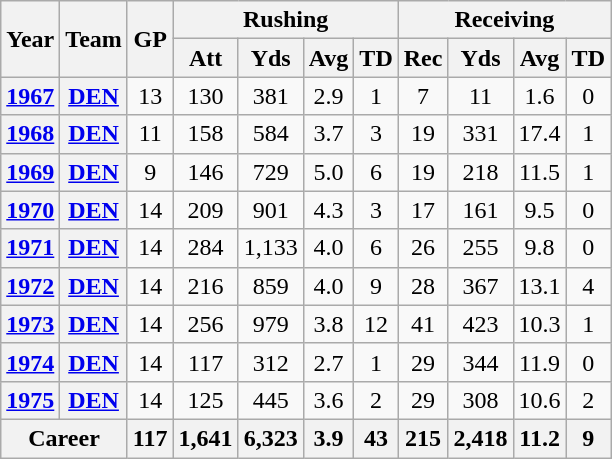<table class="wikitable" style="text-align: center;">
<tr>
<th rowspan="2">Year</th>
<th rowspan="2">Team</th>
<th rowspan="2">GP</th>
<th colspan="4">Rushing</th>
<th colspan="4">Receiving</th>
</tr>
<tr>
<th>Att</th>
<th>Yds</th>
<th>Avg</th>
<th>TD</th>
<th>Rec</th>
<th>Yds</th>
<th>Avg</th>
<th>TD</th>
</tr>
<tr>
<th><a href='#'>1967</a></th>
<th><a href='#'>DEN</a></th>
<td>13</td>
<td>130</td>
<td>381</td>
<td>2.9</td>
<td>1</td>
<td>7</td>
<td>11</td>
<td>1.6</td>
<td>0</td>
</tr>
<tr>
<th><a href='#'>1968</a></th>
<th><a href='#'>DEN</a></th>
<td>11</td>
<td>158</td>
<td>584</td>
<td>3.7</td>
<td>3</td>
<td>19</td>
<td>331</td>
<td>17.4</td>
<td>1</td>
</tr>
<tr>
<th><a href='#'>1969</a></th>
<th><a href='#'>DEN</a></th>
<td>9</td>
<td>146</td>
<td>729</td>
<td>5.0</td>
<td>6</td>
<td>19</td>
<td>218</td>
<td>11.5</td>
<td>1</td>
</tr>
<tr>
<th><a href='#'>1970</a></th>
<th><a href='#'>DEN</a></th>
<td>14</td>
<td>209</td>
<td>901</td>
<td>4.3</td>
<td>3</td>
<td>17</td>
<td>161</td>
<td>9.5</td>
<td>0</td>
</tr>
<tr>
<th><a href='#'>1971</a></th>
<th><a href='#'>DEN</a></th>
<td>14</td>
<td>284</td>
<td>1,133</td>
<td>4.0</td>
<td>6</td>
<td>26</td>
<td>255</td>
<td>9.8</td>
<td>0</td>
</tr>
<tr>
<th><a href='#'>1972</a></th>
<th><a href='#'>DEN</a></th>
<td>14</td>
<td>216</td>
<td>859</td>
<td>4.0</td>
<td>9</td>
<td>28</td>
<td>367</td>
<td>13.1</td>
<td>4</td>
</tr>
<tr>
<th><a href='#'>1973</a></th>
<th><a href='#'>DEN</a></th>
<td>14</td>
<td>256</td>
<td>979</td>
<td>3.8</td>
<td>12</td>
<td>41</td>
<td>423</td>
<td>10.3</td>
<td>1</td>
</tr>
<tr>
<th><a href='#'>1974</a></th>
<th><a href='#'>DEN</a></th>
<td>14</td>
<td>117</td>
<td>312</td>
<td>2.7</td>
<td>1</td>
<td>29</td>
<td>344</td>
<td>11.9</td>
<td>0</td>
</tr>
<tr>
<th><a href='#'>1975</a></th>
<th><a href='#'>DEN</a></th>
<td>14</td>
<td>125</td>
<td>445</td>
<td>3.6</td>
<td>2</td>
<td>29</td>
<td>308</td>
<td>10.6</td>
<td>2</td>
</tr>
<tr>
<th colspan="2">Career</th>
<th>117</th>
<th>1,641</th>
<th>6,323</th>
<th>3.9</th>
<th>43</th>
<th>215</th>
<th>2,418</th>
<th>11.2</th>
<th>9</th>
</tr>
</table>
